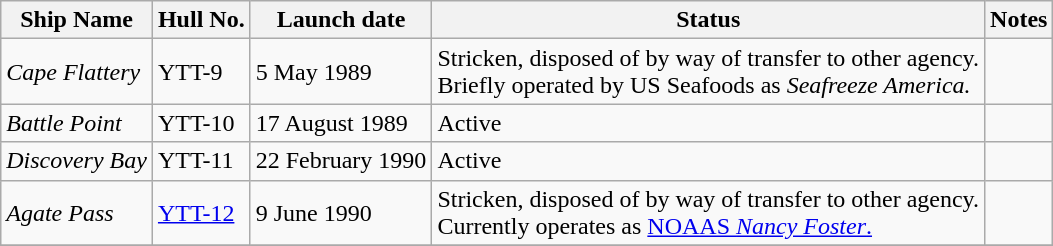<table class="wikitable">
<tr>
<th>Ship Name</th>
<th>Hull No.</th>
<th>Launch date</th>
<th>Status</th>
<th>Notes</th>
</tr>
<tr>
<td><em>Cape Flattery</em></td>
<td>YTT-9</td>
<td>5 May 1989</td>
<td>Stricken, disposed of by way of transfer to other agency.<br>Briefly operated by US Seafoods as <em>Seafreeze America.</em></td>
<td></td>
</tr>
<tr>
<td><em>Battle Point</em></td>
<td>YTT-10</td>
<td>17 August 1989</td>
<td>Active</td>
<td></td>
</tr>
<tr>
<td><em>Discovery Bay</em></td>
<td>YTT-11</td>
<td>22 February 1990</td>
<td>Active</td>
<td></td>
</tr>
<tr>
<td><em>Agate Pass</em></td>
<td><a href='#'>YTT-12</a></td>
<td>9 June 1990</td>
<td>Stricken, disposed of by way of transfer to other agency.<br>Currently operates as <a href='#'>NOAAS <em>Nancy Foster</em>.</a></td>
<td></td>
</tr>
<tr>
</tr>
</table>
